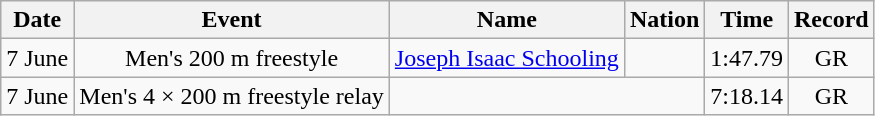<table class="wikitable" style="text-align:center;">
<tr>
<th>Date</th>
<th>Event</th>
<th>Name</th>
<th>Nation</th>
<th>Time</th>
<th>Record</th>
</tr>
<tr>
<td>7 June</td>
<td>Men's 200 m freestyle</td>
<td><a href='#'>Joseph Isaac Schooling</a></td>
<td></td>
<td>1:47.79</td>
<td align=center>GR</td>
</tr>
<tr>
<td>7 June</td>
<td>Men's 4 × 200 m freestyle relay</td>
<td colspan="2"></td>
<td>7:18.14</td>
<td align=center>GR</td>
</tr>
</table>
